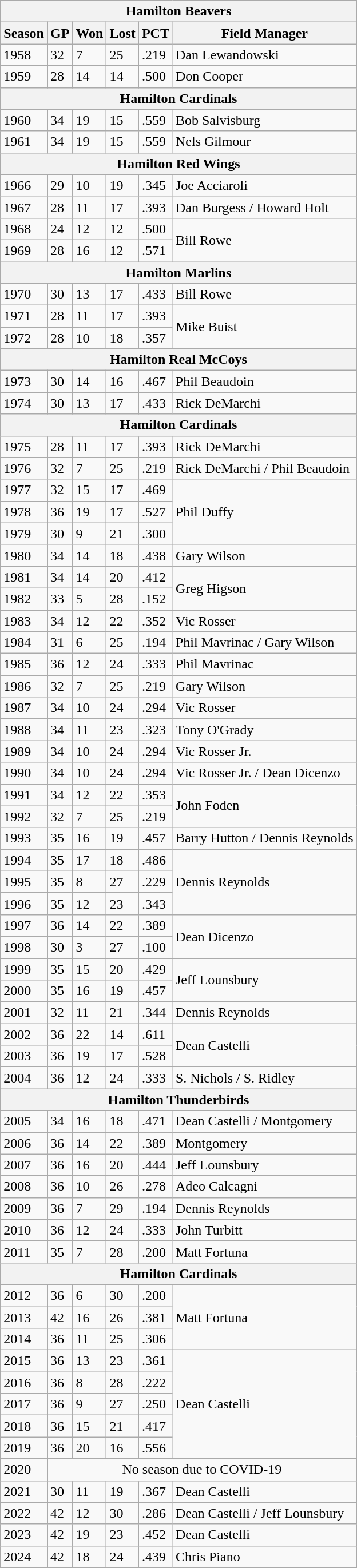<table class="wikitable sortable">
<tr>
<th colspan="6">Hamilton Beavers</th>
</tr>
<tr>
<th>Season</th>
<th>GP</th>
<th>Won</th>
<th>Lost</th>
<th>PCT</th>
<th>Field Manager</th>
</tr>
<tr>
<td>1958</td>
<td>32</td>
<td>7</td>
<td>25</td>
<td>.219</td>
<td>Dan Lewandowski</td>
</tr>
<tr>
<td>1959</td>
<td>28</td>
<td>14</td>
<td>14</td>
<td>.500</td>
<td>Don Cooper</td>
</tr>
<tr>
<th colspan="6">Hamilton Cardinals</th>
</tr>
<tr>
<td>1960</td>
<td>34</td>
<td>19</td>
<td>15</td>
<td>.559</td>
<td>Bob Salvisburg</td>
</tr>
<tr>
<td>1961</td>
<td>34</td>
<td>19</td>
<td>15</td>
<td>.559</td>
<td>Nels Gilmour</td>
</tr>
<tr>
<th colspan="6">Hamilton Red Wings</th>
</tr>
<tr>
<td>1966</td>
<td>29</td>
<td>10</td>
<td>19</td>
<td>.345</td>
<td>Joe Acciaroli</td>
</tr>
<tr>
<td>1967</td>
<td>28</td>
<td>11</td>
<td>17</td>
<td>.393</td>
<td>Dan Burgess / Howard Holt</td>
</tr>
<tr>
<td>1968</td>
<td>24</td>
<td>12</td>
<td>12</td>
<td>.500</td>
<td rowspan="2">Bill Rowe</td>
</tr>
<tr>
<td>1969</td>
<td>28</td>
<td>16</td>
<td>12</td>
<td>.571</td>
</tr>
<tr>
<th colspan="6">Hamilton Marlins</th>
</tr>
<tr>
<td>1970</td>
<td>30</td>
<td>13</td>
<td>17</td>
<td>.433</td>
<td>Bill Rowe</td>
</tr>
<tr>
<td>1971</td>
<td>28</td>
<td>11</td>
<td>17</td>
<td>.393</td>
<td rowspan="2">Mike Buist</td>
</tr>
<tr>
<td>1972</td>
<td>28</td>
<td>10</td>
<td>18</td>
<td>.357</td>
</tr>
<tr>
<th colspan="6">Hamilton Real McCoys</th>
</tr>
<tr>
<td>1973</td>
<td>30</td>
<td>14</td>
<td>16</td>
<td>.467</td>
<td>Phil Beaudoin</td>
</tr>
<tr>
<td>1974</td>
<td>30</td>
<td>13</td>
<td>17</td>
<td>.433</td>
<td>Rick DeMarchi</td>
</tr>
<tr>
<th colspan="6">Hamilton Cardinals</th>
</tr>
<tr>
<td>1975</td>
<td>28</td>
<td>11</td>
<td>17</td>
<td>.393</td>
<td>Rick DeMarchi</td>
</tr>
<tr>
<td>1976</td>
<td>32</td>
<td>7</td>
<td>25</td>
<td>.219</td>
<td>Rick DeMarchi / Phil Beaudoin</td>
</tr>
<tr>
<td>1977</td>
<td>32</td>
<td>15</td>
<td>17</td>
<td>.469</td>
<td rowspan="3">Phil Duffy</td>
</tr>
<tr>
<td>1978</td>
<td>36</td>
<td>19</td>
<td>17</td>
<td>.527</td>
</tr>
<tr>
<td>1979</td>
<td>30</td>
<td>9</td>
<td>21</td>
<td>.300</td>
</tr>
<tr>
<td>1980</td>
<td>34</td>
<td>14</td>
<td>18</td>
<td>.438</td>
<td>Gary Wilson</td>
</tr>
<tr>
<td>1981</td>
<td>34</td>
<td>14</td>
<td>20</td>
<td>.412</td>
<td rowspan="2">Greg Higson</td>
</tr>
<tr>
<td>1982</td>
<td>33</td>
<td>5</td>
<td>28</td>
<td>.152</td>
</tr>
<tr>
<td>1983</td>
<td>34</td>
<td>12</td>
<td>22</td>
<td>.352</td>
<td>Vic Rosser</td>
</tr>
<tr>
<td>1984</td>
<td>31</td>
<td>6</td>
<td>25</td>
<td>.194</td>
<td>Phil Mavrinac / Gary Wilson</td>
</tr>
<tr>
<td>1985</td>
<td>36</td>
<td>12</td>
<td>24</td>
<td>.333</td>
<td>Phil Mavrinac</td>
</tr>
<tr>
<td>1986</td>
<td>32</td>
<td>7</td>
<td>25</td>
<td>.219</td>
<td>Gary Wilson</td>
</tr>
<tr>
<td>1987</td>
<td>34</td>
<td>10</td>
<td>24</td>
<td>.294</td>
<td>Vic Rosser</td>
</tr>
<tr>
<td>1988</td>
<td>34</td>
<td>11</td>
<td>23</td>
<td>.323</td>
<td>Tony O'Grady</td>
</tr>
<tr>
<td>1989</td>
<td>34</td>
<td>10</td>
<td>24</td>
<td>.294</td>
<td>Vic Rosser Jr.</td>
</tr>
<tr>
<td>1990</td>
<td>34</td>
<td>10</td>
<td>24</td>
<td>.294</td>
<td>Vic Rosser Jr. / Dean Dicenzo</td>
</tr>
<tr>
<td>1991</td>
<td>34</td>
<td>12</td>
<td>22</td>
<td>.353</td>
<td rowspan="2">John Foden</td>
</tr>
<tr>
<td>1992</td>
<td>32</td>
<td>7</td>
<td>25</td>
<td>.219</td>
</tr>
<tr>
<td>1993</td>
<td>35</td>
<td>16</td>
<td>19</td>
<td>.457</td>
<td>Barry Hutton / Dennis Reynolds</td>
</tr>
<tr>
<td>1994</td>
<td>35</td>
<td>17</td>
<td>18</td>
<td>.486</td>
<td rowspan="3">Dennis Reynolds</td>
</tr>
<tr>
<td>1995</td>
<td>35</td>
<td>8</td>
<td>27</td>
<td>.229</td>
</tr>
<tr>
<td>1996</td>
<td>35</td>
<td>12</td>
<td>23</td>
<td>.343</td>
</tr>
<tr>
<td>1997</td>
<td>36</td>
<td>14</td>
<td>22</td>
<td>.389</td>
<td rowspan="2">Dean Dicenzo</td>
</tr>
<tr>
<td>1998</td>
<td>30</td>
<td>3</td>
<td>27</td>
<td>.100</td>
</tr>
<tr>
<td>1999</td>
<td>35</td>
<td>15</td>
<td>20</td>
<td>.429</td>
<td rowspan="2">Jeff Lounsbury</td>
</tr>
<tr>
<td>2000</td>
<td>35</td>
<td>16</td>
<td>19</td>
<td>.457</td>
</tr>
<tr>
<td>2001</td>
<td>32</td>
<td>11</td>
<td>21</td>
<td>.344</td>
<td>Dennis Reynolds</td>
</tr>
<tr>
<td>2002</td>
<td>36</td>
<td>22</td>
<td>14</td>
<td>.611</td>
<td rowspan="2">Dean Castelli</td>
</tr>
<tr>
<td>2003</td>
<td>36</td>
<td>19</td>
<td>17</td>
<td>.528</td>
</tr>
<tr>
<td>2004</td>
<td>36</td>
<td>12</td>
<td>24</td>
<td>.333</td>
<td>S. Nichols / S. Ridley</td>
</tr>
<tr>
<th colspan="6">Hamilton Thunderbirds</th>
</tr>
<tr>
<td>2005</td>
<td>34</td>
<td>16</td>
<td>18</td>
<td>.471</td>
<td>Dean Castelli / Montgomery</td>
</tr>
<tr>
<td>2006</td>
<td>36</td>
<td>14</td>
<td>22</td>
<td>.389</td>
<td>Montgomery</td>
</tr>
<tr>
<td>2007</td>
<td>36</td>
<td>16</td>
<td>20</td>
<td>.444</td>
<td>Jeff Lounsbury</td>
</tr>
<tr>
<td>2008</td>
<td>36</td>
<td>10</td>
<td>26</td>
<td>.278</td>
<td>Adeo Calcagni</td>
</tr>
<tr>
<td>2009</td>
<td>36</td>
<td>7</td>
<td>29</td>
<td>.194</td>
<td>Dennis Reynolds</td>
</tr>
<tr>
<td>2010</td>
<td>36</td>
<td>12</td>
<td>24</td>
<td>.333</td>
<td>John Turbitt</td>
</tr>
<tr>
<td>2011</td>
<td>35</td>
<td>7</td>
<td>28</td>
<td>.200</td>
<td>Matt Fortuna</td>
</tr>
<tr>
<th colspan="6">Hamilton Cardinals</th>
</tr>
<tr>
<td>2012</td>
<td>36</td>
<td>6</td>
<td>30</td>
<td>.200</td>
<td rowspan="3">Matt Fortuna</td>
</tr>
<tr>
<td>2013</td>
<td>42</td>
<td>16</td>
<td>26</td>
<td>.381</td>
</tr>
<tr>
<td>2014</td>
<td>36</td>
<td>11</td>
<td>25</td>
<td>.306</td>
</tr>
<tr>
<td>2015</td>
<td>36</td>
<td>13</td>
<td>23</td>
<td>.361</td>
<td rowspan="5">Dean Castelli</td>
</tr>
<tr>
<td>2016</td>
<td>36</td>
<td>8</td>
<td>28</td>
<td>.222</td>
</tr>
<tr>
<td>2017</td>
<td>36</td>
<td>9</td>
<td>27</td>
<td>.250</td>
</tr>
<tr>
<td>2018</td>
<td>36</td>
<td>15</td>
<td>21</td>
<td>.417</td>
</tr>
<tr>
<td>2019</td>
<td>36</td>
<td>20</td>
<td>16</td>
<td>.556</td>
</tr>
<tr>
<td>2020</td>
<td colspan="5" align="center">No season due to COVID-19</td>
</tr>
<tr>
<td>2021</td>
<td>30</td>
<td>11</td>
<td>19</td>
<td>.367</td>
<td>Dean Castelli</td>
</tr>
<tr>
<td>2022</td>
<td>42</td>
<td>12</td>
<td>30</td>
<td>.286</td>
<td>Dean Castelli / Jeff Lounsbury</td>
</tr>
<tr>
<td>2023</td>
<td>42</td>
<td>19</td>
<td>23</td>
<td>.452</td>
<td>Dean Castelli</td>
</tr>
<tr>
<td>2024</td>
<td>42</td>
<td>18</td>
<td>24</td>
<td>.439</td>
<td>Chris Piano</td>
</tr>
</table>
